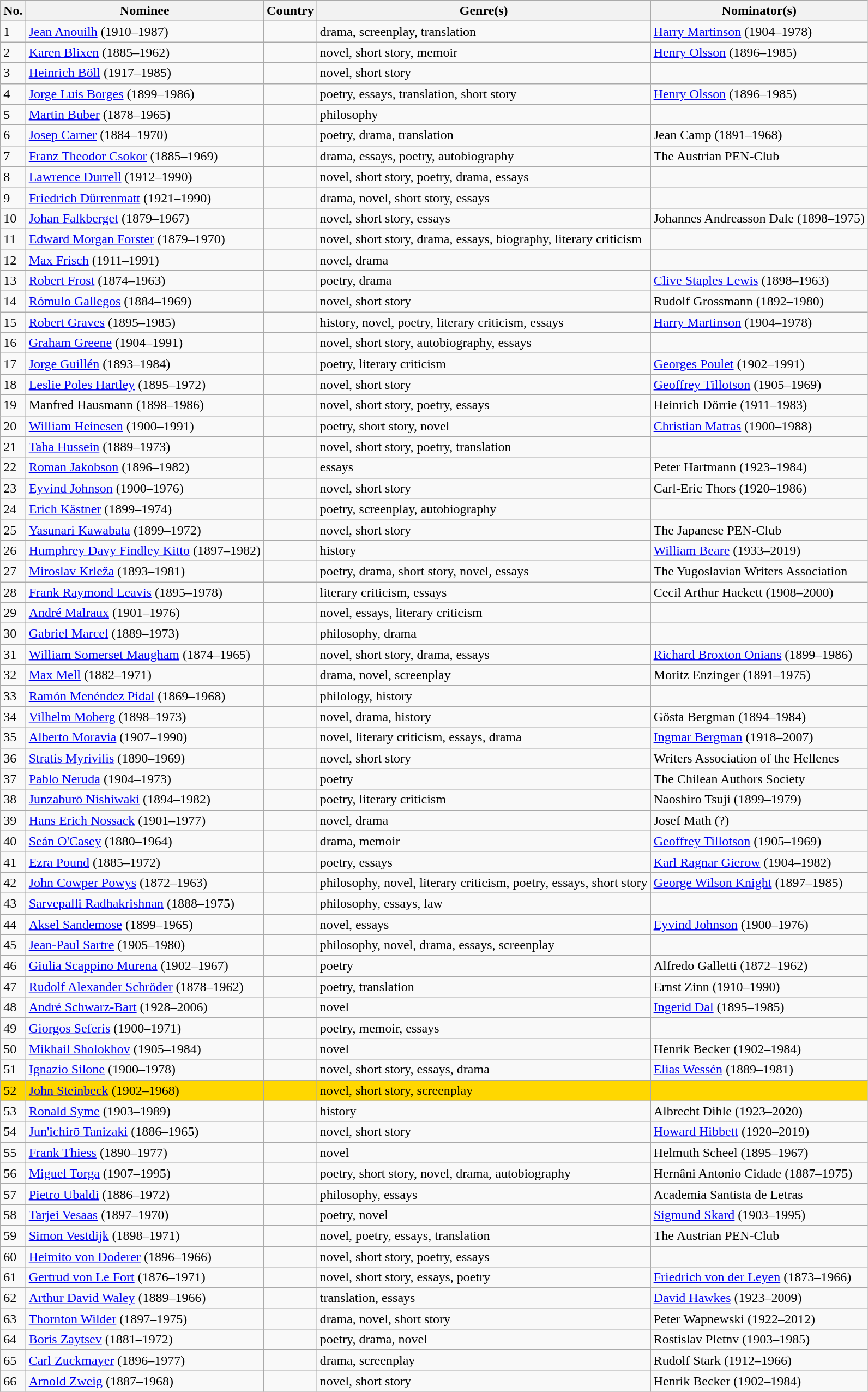<table class="sortable wikitable mw-collapsible">
<tr>
<th scope=col>No.</th>
<th scope=col>Nominee</th>
<th scope=col>Country</th>
<th scope=col>Genre(s)</th>
<th scope=col>Nominator(s)</th>
</tr>
<tr>
<td>1</td>
<td><a href='#'>Jean Anouilh</a> (1910–1987)</td>
<td></td>
<td>drama, screenplay, translation</td>
<td><a href='#'>Harry Martinson</a> (1904–1978)</td>
</tr>
<tr>
<td>2</td>
<td><a href='#'>Karen Blixen</a> (1885–1962)</td>
<td></td>
<td>novel, short story, memoir</td>
<td><a href='#'>Henry Olsson</a> (1896–1985)</td>
</tr>
<tr>
<td>3</td>
<td><a href='#'>Heinrich Böll</a> (1917–1985)</td>
<td></td>
<td>novel, short story</td>
<td></td>
</tr>
<tr>
<td>4</td>
<td><a href='#'>Jorge Luis Borges</a> (1899–1986)</td>
<td></td>
<td>poetry, essays, translation, short story</td>
<td><a href='#'>Henry Olsson</a> (1896–1985)</td>
</tr>
<tr>
<td>5</td>
<td><a href='#'>Martin Buber</a> (1878–1965)</td>
<td><br></td>
<td>philosophy</td>
<td></td>
</tr>
<tr>
<td>6</td>
<td><a href='#'>Josep Carner</a> (1884–1970)</td>
<td></td>
<td>poetry, drama, translation</td>
<td>Jean Camp (1891–1968)</td>
</tr>
<tr>
<td>7</td>
<td><a href='#'>Franz Theodor Csokor</a> (1885–1969)</td>
<td></td>
<td>drama, essays, poetry, autobiography</td>
<td>The Austrian PEN-Club</td>
</tr>
<tr>
<td>8</td>
<td><a href='#'>Lawrence Durrell</a> (1912–1990)</td>
<td></td>
<td>novel, short story, poetry, drama, essays</td>
<td></td>
</tr>
<tr>
<td>9</td>
<td><a href='#'>Friedrich Dürrenmatt</a> (1921–1990)</td>
<td></td>
<td>drama, novel, short story, essays</td>
<td></td>
</tr>
<tr>
<td>10</td>
<td><a href='#'>Johan Falkberget</a> (1879–1967)</td>
<td></td>
<td>novel, short story, essays</td>
<td>Johannes Andreasson Dale (1898–1975)</td>
</tr>
<tr>
<td>11</td>
<td><a href='#'>Edward Morgan Forster</a> (1879–1970)</td>
<td></td>
<td>novel, short story, drama, essays, biography, literary criticism</td>
<td></td>
</tr>
<tr>
<td>12</td>
<td><a href='#'>Max Frisch</a> (1911–1991)</td>
<td></td>
<td>novel, drama</td>
<td></td>
</tr>
<tr>
<td>13</td>
<td><a href='#'>Robert Frost</a> (1874–1963)</td>
<td></td>
<td>poetry, drama</td>
<td><a href='#'>Clive Staples Lewis</a> (1898–1963)</td>
</tr>
<tr>
<td>14</td>
<td><a href='#'>Rómulo Gallegos</a> (1884–1969)</td>
<td></td>
<td>novel, short story</td>
<td>Rudolf Grossmann (1892–1980)</td>
</tr>
<tr>
<td>15</td>
<td><a href='#'>Robert Graves</a> (1895–1985)</td>
<td></td>
<td>history, novel, poetry, literary criticism, essays</td>
<td><a href='#'>Harry Martinson</a> (1904–1978)</td>
</tr>
<tr>
<td>16</td>
<td><a href='#'>Graham Greene</a> (1904–1991)</td>
<td></td>
<td>novel, short story, autobiography, essays</td>
<td></td>
</tr>
<tr>
<td>17</td>
<td><a href='#'>Jorge Guillén</a> (1893–1984)</td>
<td></td>
<td>poetry, literary criticism</td>
<td><a href='#'>Georges Poulet</a> (1902–1991)</td>
</tr>
<tr>
<td>18</td>
<td><a href='#'>Leslie Poles Hartley</a> (1895–1972)</td>
<td></td>
<td>novel, short story</td>
<td><a href='#'>Geoffrey Tillotson</a> (1905–1969)</td>
</tr>
<tr>
<td>19</td>
<td>Manfred Hausmann (1898–1986)</td>
<td></td>
<td>novel, short story, poetry, essays</td>
<td>Heinrich Dörrie (1911–1983)</td>
</tr>
<tr>
<td>20</td>
<td><a href='#'>William Heinesen</a> (1900–1991)</td>
<td></td>
<td>poetry, short story, novel</td>
<td><a href='#'>Christian Matras</a> (1900–1988)</td>
</tr>
<tr>
<td>21</td>
<td><a href='#'>Taha Hussein</a> (1889–1973)</td>
<td></td>
<td>novel, short story, poetry, translation</td>
<td></td>
</tr>
<tr>
<td>22</td>
<td><a href='#'>Roman Jakobson</a> (1896–1982)</td>
<td><br></td>
<td>essays</td>
<td>Peter Hartmann (1923–1984)</td>
</tr>
<tr>
<td>23</td>
<td><a href='#'>Eyvind Johnson</a> (1900–1976)</td>
<td></td>
<td>novel, short story</td>
<td>Carl-Eric Thors (1920–1986)</td>
</tr>
<tr>
<td>24</td>
<td><a href='#'>Erich Kästner</a> (1899–1974)</td>
<td></td>
<td>poetry, screenplay, autobiography</td>
<td></td>
</tr>
<tr>
<td>25</td>
<td><a href='#'>Yasunari Kawabata</a> (1899–1972)</td>
<td></td>
<td>novel, short story</td>
<td>The Japanese PEN-Club</td>
</tr>
<tr>
<td>26</td>
<td><a href='#'>Humphrey Davy Findley Kitto</a> (1897–1982)</td>
<td></td>
<td>history</td>
<td><a href='#'>William Beare</a> (1933–2019)</td>
</tr>
<tr>
<td>27</td>
<td><a href='#'>Miroslav Krleža</a> (1893–1981)</td>
<td></td>
<td>poetry, drama, short story, novel, essays</td>
<td>The Yugoslavian Writers Association</td>
</tr>
<tr>
<td>28</td>
<td><a href='#'>Frank Raymond Leavis</a> (1895–1978)</td>
<td></td>
<td>literary criticism, essays</td>
<td>Cecil Arthur Hackett (1908–2000)</td>
</tr>
<tr>
<td>29</td>
<td><a href='#'>André Malraux</a> (1901–1976)</td>
<td></td>
<td>novel, essays, literary criticism</td>
<td></td>
</tr>
<tr>
<td>30</td>
<td><a href='#'>Gabriel Marcel</a> (1889–1973)</td>
<td></td>
<td>philosophy, drama</td>
<td></td>
</tr>
<tr>
<td>31</td>
<td><a href='#'>William Somerset Maugham</a> (1874–1965)</td>
<td></td>
<td>novel, short story, drama, essays</td>
<td><a href='#'>Richard Broxton Onians</a> (1899–1986)</td>
</tr>
<tr>
<td>32</td>
<td><a href='#'>Max Mell</a> (1882–1971)</td>
<td></td>
<td>drama, novel, screenplay</td>
<td>Moritz Enzinger (1891–1975)</td>
</tr>
<tr>
<td>33</td>
<td><a href='#'>Ramón Menéndez Pidal</a> (1869–1968)</td>
<td></td>
<td>philology, history</td>
<td></td>
</tr>
<tr>
<td>34</td>
<td><a href='#'>Vilhelm Moberg</a> (1898–1973)</td>
<td></td>
<td>novel, drama, history</td>
<td>Gösta Bergman (1894–1984)</td>
</tr>
<tr>
<td>35</td>
<td><a href='#'>Alberto Moravia</a> (1907–1990)</td>
<td></td>
<td>novel, literary criticism, essays, drama</td>
<td><a href='#'>Ingmar Bergman</a> (1918–2007)</td>
</tr>
<tr>
<td>36</td>
<td><a href='#'>Stratis Myrivilis</a> (1890–1969)</td>
<td></td>
<td>novel, short story</td>
<td>Writers Association of the Hellenes</td>
</tr>
<tr>
<td>37</td>
<td><a href='#'>Pablo Neruda</a> (1904–1973)</td>
<td></td>
<td>poetry</td>
<td>The Chilean Authors Society</td>
</tr>
<tr>
<td>38</td>
<td><a href='#'>Junzaburō Nishiwaki</a> (1894–1982)</td>
<td></td>
<td>poetry, literary criticism</td>
<td>Naoshiro Tsuji (1899–1979)</td>
</tr>
<tr>
<td>39</td>
<td><a href='#'>Hans Erich Nossack</a> (1901–1977)</td>
<td></td>
<td>novel, drama</td>
<td>Josef Math (?)</td>
</tr>
<tr>
<td>40</td>
<td><a href='#'>Seán O'Casey</a> (1880–1964)</td>
<td></td>
<td>drama, memoir</td>
<td><a href='#'>Geoffrey Tillotson</a> (1905–1969)</td>
</tr>
<tr>
<td>41</td>
<td><a href='#'>Ezra Pound</a> (1885–1972)</td>
<td></td>
<td>poetry, essays</td>
<td><a href='#'>Karl Ragnar Gierow</a> (1904–1982)</td>
</tr>
<tr>
<td>42</td>
<td><a href='#'>John Cowper Powys</a> (1872–1963)</td>
<td></td>
<td>philosophy, novel, literary criticism, poetry, essays, short story</td>
<td><a href='#'>George Wilson Knight</a> (1897–1985)</td>
</tr>
<tr>
<td>43</td>
<td><a href='#'>Sarvepalli Radhakrishnan</a> (1888–1975)</td>
<td></td>
<td>philosophy, essays, law</td>
<td></td>
</tr>
<tr>
<td>44</td>
<td><a href='#'>Aksel Sandemose</a> (1899–1965)</td>
<td><br></td>
<td>novel, essays</td>
<td><a href='#'>Eyvind Johnson</a> (1900–1976)</td>
</tr>
<tr>
<td>45</td>
<td><a href='#'>Jean-Paul Sartre</a> (1905–1980)</td>
<td></td>
<td>philosophy, novel, drama, essays, screenplay</td>
<td></td>
</tr>
<tr>
<td>46</td>
<td><a href='#'>Giulia Scappino Murena</a> (1902–1967)</td>
<td></td>
<td>poetry</td>
<td>Alfredo Galletti (1872–1962)</td>
</tr>
<tr>
<td>47</td>
<td><a href='#'>Rudolf Alexander Schröder</a> (1878–1962)</td>
<td></td>
<td>poetry, translation</td>
<td>Ernst Zinn (1910–1990)</td>
</tr>
<tr>
<td>48</td>
<td><a href='#'>André Schwarz-Bart</a> (1928–2006)</td>
<td></td>
<td>novel</td>
<td><a href='#'>Ingerid Dal</a> (1895–1985)</td>
</tr>
<tr>
<td>49</td>
<td><a href='#'>Giorgos Seferis</a> (1900–1971)</td>
<td></td>
<td>poetry, memoir, essays</td>
<td></td>
</tr>
<tr>
<td>50</td>
<td><a href='#'>Mikhail Sholokhov</a> (1905–1984)</td>
<td></td>
<td>novel</td>
<td>Henrik Becker (1902–1984)</td>
</tr>
<tr>
<td>51</td>
<td><a href='#'>Ignazio Silone</a> (1900–1978)</td>
<td></td>
<td>novel, short story, essays, drama</td>
<td><a href='#'>Elias Wessén</a> (1889–1981)</td>
</tr>
<tr>
<td style="background:gold;white-space:nowrap">52</td>
<td style="background:gold;white-space:nowrap"><a href='#'>John Steinbeck</a> (1902–1968)</td>
<td style="background:gold;white-space:nowrap"></td>
<td style="background:gold;white-space:nowrap">novel, short story, screenplay</td>
<td style="background:gold;white-space:nowrap"></td>
</tr>
<tr>
<td>53</td>
<td><a href='#'>Ronald Syme</a> (1903–1989)</td>
<td><br></td>
<td>history</td>
<td>Albrecht Dihle (1923–2020)</td>
</tr>
<tr>
<td>54</td>
<td><a href='#'>Jun'ichirō Tanizaki</a> (1886–1965)</td>
<td></td>
<td>novel, short story</td>
<td><a href='#'>Howard Hibbett</a> (1920–2019)</td>
</tr>
<tr>
<td>55</td>
<td><a href='#'>Frank Thiess</a> (1890–1977)</td>
<td></td>
<td>novel</td>
<td>Helmuth Scheel (1895–1967)</td>
</tr>
<tr>
<td>56</td>
<td><a href='#'>Miguel Torga</a> (1907–1995)</td>
<td></td>
<td>poetry, short story, novel, drama, autobiography</td>
<td>Hernâni Antonio Cidade (1887–1975)</td>
</tr>
<tr>
<td>57</td>
<td><a href='#'>Pietro Ubaldi</a> (1886–1972)</td>
<td></td>
<td>philosophy, essays</td>
<td>Academia Santista de Letras</td>
</tr>
<tr>
<td>58</td>
<td><a href='#'>Tarjei Vesaas</a> (1897–1970)</td>
<td></td>
<td>poetry, novel</td>
<td><a href='#'>Sigmund Skard</a> (1903–1995)</td>
</tr>
<tr>
<td>59</td>
<td><a href='#'>Simon Vestdijk</a> (1898–1971)</td>
<td></td>
<td>novel, poetry, essays, translation</td>
<td>The Austrian PEN-Club</td>
</tr>
<tr>
<td>60</td>
<td><a href='#'>Heimito von Doderer</a> (1896–1966)</td>
<td></td>
<td>novel, short story, poetry, essays</td>
<td></td>
</tr>
<tr>
<td>61</td>
<td><a href='#'>Gertrud von Le Fort</a> (1876–1971)</td>
<td></td>
<td>novel, short story, essays, poetry</td>
<td><a href='#'>Friedrich von der Leyen</a> (1873–1966)</td>
</tr>
<tr>
<td>62</td>
<td><a href='#'>Arthur David Waley</a> (1889–1966)</td>
<td></td>
<td>translation, essays</td>
<td><a href='#'>David Hawkes</a> (1923–2009)</td>
</tr>
<tr>
<td>63</td>
<td><a href='#'>Thornton Wilder</a> (1897–1975)</td>
<td></td>
<td>drama, novel, short story</td>
<td>Peter Wapnewski (1922–2012)</td>
</tr>
<tr>
<td>64</td>
<td><a href='#'>Boris Zaytsev</a> (1881–1972)</td>
<td></td>
<td>poetry, drama, novel</td>
<td>Rostislav Pletnv (1903–1985)</td>
</tr>
<tr>
<td>65</td>
<td><a href='#'>Carl Zuckmayer</a> (1896–1977)</td>
<td></td>
<td>drama, screenplay</td>
<td>Rudolf Stark (1912–1966)</td>
</tr>
<tr>
<td>66</td>
<td><a href='#'>Arnold Zweig</a> (1887–1968)</td>
<td></td>
<td>novel, short story</td>
<td>Henrik Becker (1902–1984)</td>
</tr>
</table>
